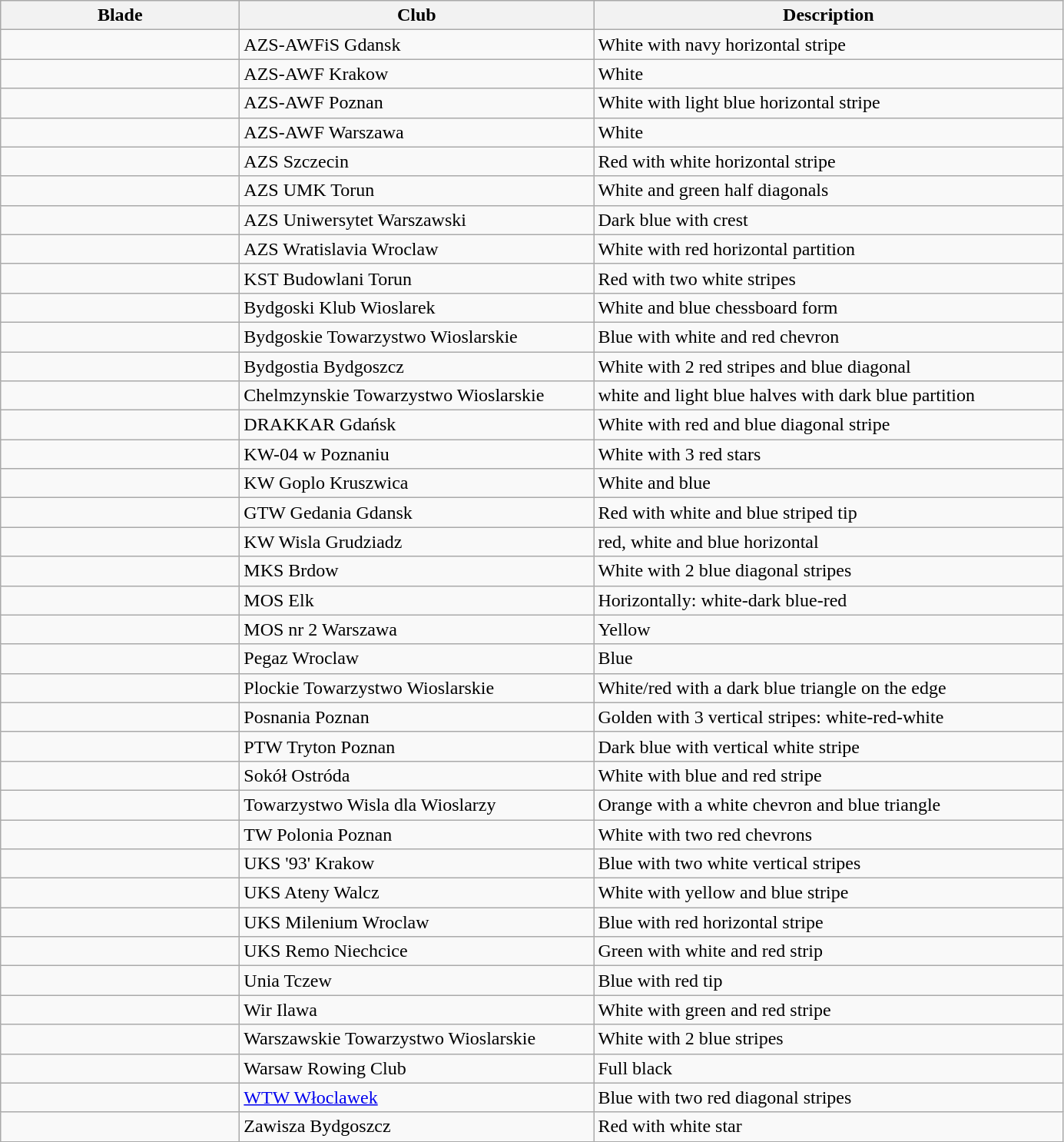<table class="wikitable">
<tr>
<th width=200>Blade</th>
<th width=300>Club</th>
<th width=400>Description</th>
</tr>
<tr>
<td></td>
<td>AZS-AWFiS Gdansk</td>
<td>White with navy horizontal stripe</td>
</tr>
<tr>
<td></td>
<td>AZS-AWF Krakow</td>
<td>White</td>
</tr>
<tr>
<td></td>
<td>AZS-AWF Poznan</td>
<td>White with light blue horizontal stripe</td>
</tr>
<tr>
<td></td>
<td>AZS-AWF Warszawa</td>
<td>White</td>
</tr>
<tr>
<td></td>
<td>AZS Szczecin</td>
<td>Red with white horizontal stripe</td>
</tr>
<tr>
<td></td>
<td>AZS UMK Torun</td>
<td>White and green half diagonals</td>
</tr>
<tr>
<td></td>
<td>AZS Uniwersytet Warszawski</td>
<td>Dark blue with crest</td>
</tr>
<tr>
<td></td>
<td>AZS Wratislavia Wroclaw</td>
<td>White with red horizontal partition</td>
</tr>
<tr>
<td></td>
<td>KST Budowlani Torun</td>
<td>Red with two white stripes</td>
</tr>
<tr>
<td></td>
<td>Bydgoski Klub Wioslarek</td>
<td>White and blue chessboard form</td>
</tr>
<tr>
<td></td>
<td>Bydgoskie Towarzystwo Wioslarskie</td>
<td>Blue with white and red chevron</td>
</tr>
<tr>
<td></td>
<td>Bydgostia Bydgoszcz</td>
<td>White with 2 red stripes and blue diagonal</td>
</tr>
<tr>
<td></td>
<td>Chelmzynskie Towarzystwo Wioslarskie</td>
<td>white and light blue halves with dark blue partition</td>
</tr>
<tr>
<td></td>
<td>DRAKKAR Gdańsk</td>
<td>White with red and blue diagonal stripe</td>
</tr>
<tr>
<td></td>
<td>KW-04 w Poznaniu</td>
<td>White with 3 red stars</td>
</tr>
<tr>
<td></td>
<td>KW Goplo Kruszwica</td>
<td>White and blue</td>
</tr>
<tr>
<td></td>
<td>GTW Gedania Gdansk</td>
<td>Red with white and blue striped tip</td>
</tr>
<tr>
<td></td>
<td>KW Wisla Grudziadz</td>
<td>red, white and blue horizontal</td>
</tr>
<tr>
<td></td>
<td>MKS Brdow</td>
<td>White with 2 blue diagonal stripes</td>
</tr>
<tr>
<td></td>
<td>MOS Elk</td>
<td>Horizontally: white-dark blue-red</td>
</tr>
<tr>
<td></td>
<td>MOS nr 2 Warszawa</td>
<td>Yellow</td>
</tr>
<tr>
<td></td>
<td>Pegaz Wroclaw</td>
<td>Blue</td>
</tr>
<tr>
<td></td>
<td>Plockie Towarzystwo Wioslarskie</td>
<td>White/red with  a dark blue triangle on the edge</td>
</tr>
<tr>
<td></td>
<td>Posnania Poznan</td>
<td>Golden with 3 vertical stripes: white-red-white</td>
</tr>
<tr>
<td></td>
<td>PTW Tryton Poznan</td>
<td>Dark blue with vertical white stripe</td>
</tr>
<tr>
<td></td>
<td>Sokół Ostróda</td>
<td>White with blue and red stripe</td>
</tr>
<tr>
<td></td>
<td>Towarzystwo Wisla dla Wioslarzy</td>
<td>Orange with a white chevron and blue triangle</td>
</tr>
<tr>
<td></td>
<td>TW Polonia Poznan</td>
<td>White with two red chevrons</td>
</tr>
<tr>
<td></td>
<td>UKS '93' Krakow</td>
<td>Blue with two white vertical stripes</td>
</tr>
<tr>
<td></td>
<td>UKS Ateny Walcz</td>
<td>White with yellow and blue stripe</td>
</tr>
<tr>
<td></td>
<td>UKS Milenium Wroclaw</td>
<td>Blue with red horizontal stripe</td>
</tr>
<tr>
<td></td>
<td>UKS Remo Niechcice</td>
<td>Green with white and red strip</td>
</tr>
<tr>
<td></td>
<td>Unia Tczew</td>
<td>Blue with red tip</td>
</tr>
<tr>
<td></td>
<td>Wir Ilawa</td>
<td>White with green and red stripe</td>
</tr>
<tr>
<td></td>
<td>Warszawskie Towarzystwo Wioslarskie</td>
<td>White with 2 blue stripes</td>
</tr>
<tr>
<td></td>
<td>Warsaw Rowing Club</td>
<td>Full black</td>
</tr>
<tr>
<td></td>
<td><a href='#'>WTW Włoclawek</a></td>
<td>Blue with two red diagonal stripes</td>
</tr>
<tr>
<td></td>
<td>Zawisza Bydgoszcz</td>
<td>Red with white star</td>
</tr>
</table>
